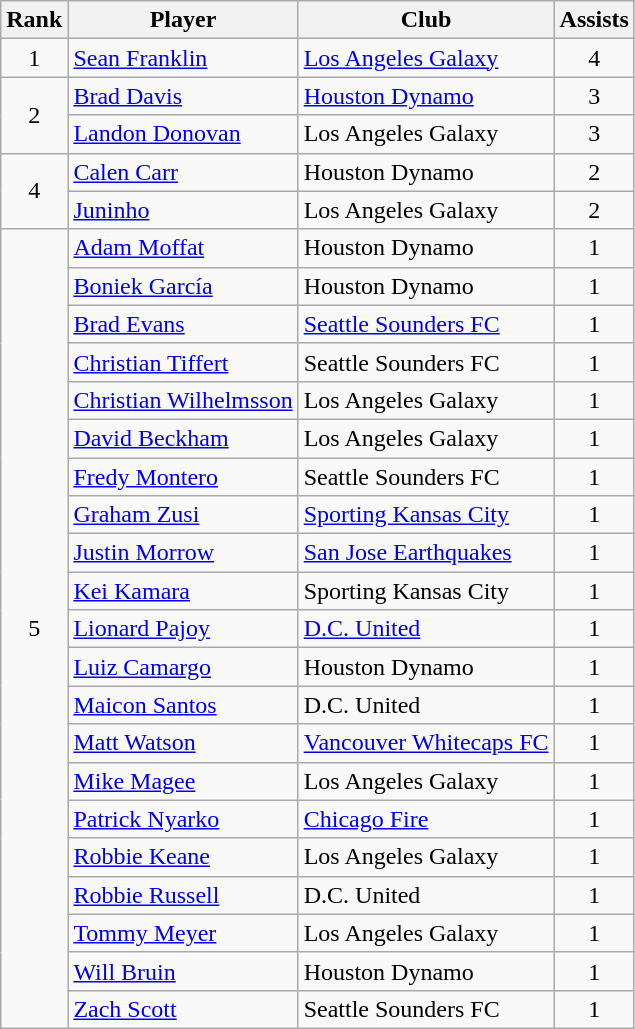<table class="wikitable">
<tr>
<th>Rank</th>
<th>Player</th>
<th>Club</th>
<th>Assists</th>
</tr>
<tr>
<td style="text-align:center;">1</td>
<td align="left"> <a href='#'>Sean Franklin</a></td>
<td align="left"><a href='#'>Los Angeles Galaxy</a></td>
<td style="text-align:center;">4</td>
</tr>
<tr>
<td rowspan="2" style="text-align:center;">2</td>
<td align="left"> <a href='#'>Brad Davis</a></td>
<td align="left"><a href='#'>Houston Dynamo</a></td>
<td style="text-align:center;">3</td>
</tr>
<tr>
<td align="left"> <a href='#'>Landon Donovan</a></td>
<td align="left">Los Angeles Galaxy</td>
<td style="text-align:center;">3</td>
</tr>
<tr>
<td rowspan="2" style="text-align:center;">4</td>
<td align="left"> <a href='#'>Calen Carr</a></td>
<td align="left">Houston Dynamo</td>
<td style="text-align:center;">2</td>
</tr>
<tr>
<td align="left"> <a href='#'>Juninho</a></td>
<td align="left">Los Angeles Galaxy</td>
<td style="text-align:center;">2</td>
</tr>
<tr>
<td rowspan="21" style="text-align:center;">5</td>
<td align="left"> <a href='#'>Adam Moffat</a></td>
<td align="left">Houston Dynamo</td>
<td style="text-align:center;">1</td>
</tr>
<tr>
<td align="left"> <a href='#'>Boniek García</a></td>
<td align="left">Houston Dynamo</td>
<td style="text-align:center;">1</td>
</tr>
<tr>
<td align="left"> <a href='#'>Brad Evans</a></td>
<td align="left"><a href='#'>Seattle Sounders FC</a></td>
<td style="text-align:center;">1</td>
</tr>
<tr>
<td align="left"> <a href='#'>Christian Tiffert</a></td>
<td align="left">Seattle Sounders FC</td>
<td style="text-align:center;">1</td>
</tr>
<tr>
<td align="left"> <a href='#'>Christian Wilhelmsson</a></td>
<td align="left">Los Angeles Galaxy</td>
<td style="text-align:center;">1</td>
</tr>
<tr>
<td align="left"> <a href='#'>David Beckham</a></td>
<td align="left">Los Angeles Galaxy</td>
<td style="text-align:center;">1</td>
</tr>
<tr>
<td align="left"> <a href='#'>Fredy Montero</a></td>
<td align="left">Seattle Sounders FC</td>
<td style="text-align:center;">1</td>
</tr>
<tr>
<td align="left"> <a href='#'>Graham Zusi</a></td>
<td align="left"><a href='#'>Sporting Kansas City</a></td>
<td style="text-align:center;">1</td>
</tr>
<tr>
<td align="left"> <a href='#'>Justin Morrow</a></td>
<td align="left"><a href='#'>San Jose Earthquakes</a></td>
<td style="text-align:center;">1</td>
</tr>
<tr>
<td align="left"> <a href='#'>Kei Kamara</a></td>
<td align="left">Sporting Kansas City</td>
<td style="text-align:center;">1</td>
</tr>
<tr>
<td align="left"> <a href='#'>Lionard Pajoy</a></td>
<td align="left"><a href='#'>D.C. United</a></td>
<td style="text-align:center;">1</td>
</tr>
<tr>
<td align="left"> <a href='#'>Luiz Camargo</a></td>
<td align="left">Houston Dynamo</td>
<td style="text-align:center;">1</td>
</tr>
<tr>
<td align="left"> <a href='#'>Maicon Santos</a></td>
<td align="left">D.C. United</td>
<td style="text-align:center;">1</td>
</tr>
<tr>
<td align="left"> <a href='#'>Matt Watson</a></td>
<td align="left"><a href='#'>Vancouver Whitecaps FC</a></td>
<td style="text-align:center;">1</td>
</tr>
<tr>
<td align="left"> <a href='#'>Mike Magee</a></td>
<td align="left">Los Angeles Galaxy</td>
<td style="text-align:center;">1</td>
</tr>
<tr>
<td align="left"> <a href='#'>Patrick Nyarko</a></td>
<td align="left"><a href='#'>Chicago Fire</a></td>
<td style="text-align:center;">1</td>
</tr>
<tr>
<td align="left"> <a href='#'>Robbie Keane</a></td>
<td align="left">Los Angeles Galaxy</td>
<td style="text-align:center;">1</td>
</tr>
<tr>
<td align="left"> <a href='#'>Robbie Russell</a></td>
<td align="left">D.C. United</td>
<td style="text-align:center;">1</td>
</tr>
<tr>
<td align="left"> <a href='#'>Tommy Meyer</a></td>
<td align="left">Los Angeles Galaxy</td>
<td style="text-align:center;">1</td>
</tr>
<tr>
<td align="left"> <a href='#'>Will Bruin</a></td>
<td align="left">Houston Dynamo</td>
<td style="text-align:center;">1</td>
</tr>
<tr>
<td align="left"> <a href='#'>Zach Scott</a></td>
<td align="left">Seattle Sounders FC</td>
<td style="text-align:center;">1</td>
</tr>
</table>
